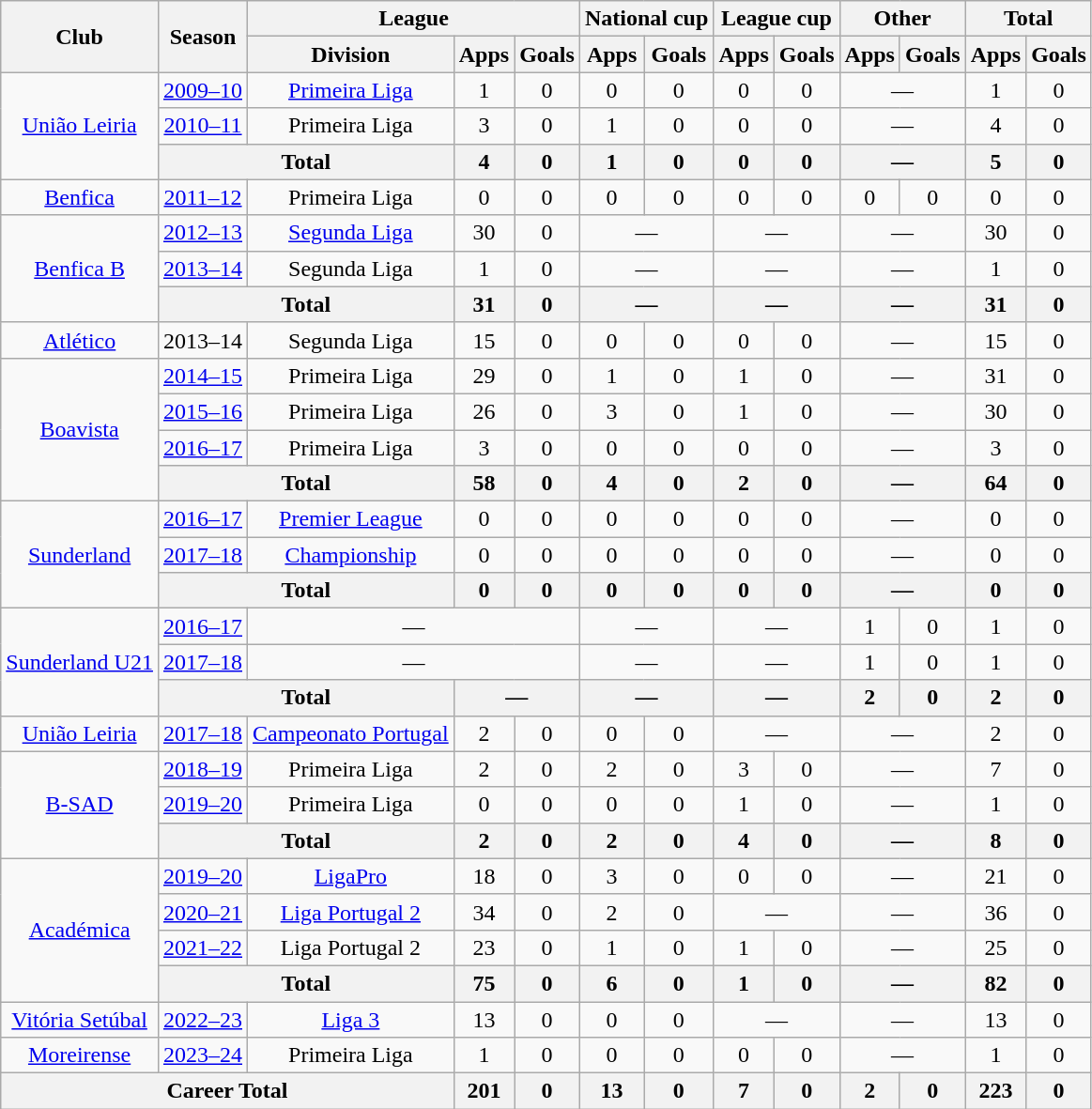<table class="wikitable" style="text-align:center">
<tr>
<th rowspan="2">Club</th>
<th rowspan="2">Season</th>
<th colspan="3">League</th>
<th colspan="2">National cup</th>
<th colspan="2">League cup</th>
<th colspan="2">Other</th>
<th colspan="2">Total</th>
</tr>
<tr>
<th>Division</th>
<th>Apps</th>
<th>Goals</th>
<th>Apps</th>
<th>Goals</th>
<th>Apps</th>
<th>Goals</th>
<th>Apps</th>
<th>Goals</th>
<th>Apps</th>
<th>Goals</th>
</tr>
<tr>
<td rowspan="3"><a href='#'>União Leiria</a></td>
<td><a href='#'>2009–10</a></td>
<td><a href='#'>Primeira Liga</a></td>
<td>1</td>
<td>0</td>
<td>0</td>
<td>0</td>
<td>0</td>
<td>0</td>
<td colspan="2">—</td>
<td>1</td>
<td>0</td>
</tr>
<tr>
<td><a href='#'>2010–11</a></td>
<td>Primeira Liga</td>
<td>3</td>
<td>0</td>
<td>1</td>
<td>0</td>
<td>0</td>
<td>0</td>
<td colspan="2">—</td>
<td>4</td>
<td>0</td>
</tr>
<tr>
<th colspan="2">Total</th>
<th>4</th>
<th>0</th>
<th>1</th>
<th>0</th>
<th>0</th>
<th>0</th>
<th colspan="2">—</th>
<th>5</th>
<th>0</th>
</tr>
<tr>
<td><a href='#'>Benfica</a></td>
<td><a href='#'>2011–12</a></td>
<td>Primeira Liga</td>
<td>0</td>
<td>0</td>
<td>0</td>
<td>0</td>
<td>0</td>
<td>0</td>
<td>0</td>
<td>0</td>
<td>0</td>
<td 0>0</td>
</tr>
<tr>
<td rowspan="3"><a href='#'>Benfica B</a></td>
<td><a href='#'>2012–13</a></td>
<td><a href='#'>Segunda Liga</a></td>
<td>30</td>
<td>0</td>
<td colspan=2>—</td>
<td colspan=2>—</td>
<td colspan=2>—</td>
<td>30</td>
<td>0</td>
</tr>
<tr>
<td><a href='#'>2013–14</a></td>
<td>Segunda Liga</td>
<td>1</td>
<td>0</td>
<td colspan=2>—</td>
<td colspan=2>—</td>
<td colspan=2>—</td>
<td>1</td>
<td>0</td>
</tr>
<tr>
<th colspan="2">Total</th>
<th>31</th>
<th>0</th>
<th colspan="2">—</th>
<th colspan="2">—</th>
<th colspan="2">—</th>
<th>31</th>
<th>0</th>
</tr>
<tr>
<td><a href='#'>Atlético</a></td>
<td>2013–14</td>
<td>Segunda Liga</td>
<td>15</td>
<td>0</td>
<td>0</td>
<td>0</td>
<td>0</td>
<td>0</td>
<td colspan="2">—</td>
<td>15</td>
<td>0</td>
</tr>
<tr>
<td rowspan="4"><a href='#'>Boavista</a></td>
<td><a href='#'>2014–15</a></td>
<td>Primeira Liga</td>
<td>29</td>
<td>0</td>
<td>1</td>
<td>0</td>
<td>1</td>
<td>0</td>
<td colspan="2">—</td>
<td>31</td>
<td>0</td>
</tr>
<tr>
<td><a href='#'>2015–16</a></td>
<td>Primeira Liga</td>
<td>26</td>
<td>0</td>
<td>3</td>
<td>0</td>
<td>1</td>
<td>0</td>
<td colspan="2">—</td>
<td>30</td>
<td>0</td>
</tr>
<tr>
<td><a href='#'>2016–17</a></td>
<td>Primeira Liga</td>
<td>3</td>
<td>0</td>
<td>0</td>
<td>0</td>
<td>0</td>
<td>0</td>
<td colspan="2">—</td>
<td>3</td>
<td>0</td>
</tr>
<tr>
<th colspan="2">Total</th>
<th>58</th>
<th>0</th>
<th>4</th>
<th>0</th>
<th>2</th>
<th>0</th>
<th colspan="2">—</th>
<th>64</th>
<th>0</th>
</tr>
<tr>
<td rowspan="3"><a href='#'>Sunderland</a></td>
<td><a href='#'>2016–17</a></td>
<td><a href='#'>Premier League</a></td>
<td>0</td>
<td>0</td>
<td>0</td>
<td>0</td>
<td>0</td>
<td>0</td>
<td colspan="2">—</td>
<td>0</td>
<td>0</td>
</tr>
<tr>
<td><a href='#'>2017–18</a></td>
<td><a href='#'>Championship</a></td>
<td>0</td>
<td>0</td>
<td>0</td>
<td>0</td>
<td>0</td>
<td>0</td>
<td colspan="2">—</td>
<td>0</td>
<td>0</td>
</tr>
<tr>
<th colspan="2">Total</th>
<th>0</th>
<th>0</th>
<th>0</th>
<th>0</th>
<th>0</th>
<th>0</th>
<th colspan="2">—</th>
<th>0</th>
<th>0</th>
</tr>
<tr>
<td rowspan="3"><a href='#'>Sunderland U21</a></td>
<td><a href='#'>2016–17</a></td>
<td colspan="3">—</td>
<td colspan="2">—</td>
<td colspan="2">—</td>
<td>1</td>
<td>0</td>
<td>1</td>
<td>0</td>
</tr>
<tr>
<td><a href='#'>2017–18</a></td>
<td colspan="3">—</td>
<td colspan="2">—</td>
<td colspan="2">—</td>
<td>1</td>
<td>0</td>
<td>1</td>
<td>0</td>
</tr>
<tr>
<th colspan="2">Total</th>
<th colspan="2">—</th>
<th colspan="2">—</th>
<th colspan="2">—</th>
<th>2</th>
<th>0</th>
<th>2</th>
<th>0</th>
</tr>
<tr>
<td><a href='#'>União Leiria</a></td>
<td><a href='#'>2017–18</a></td>
<td><a href='#'>Campeonato Portugal</a></td>
<td>2</td>
<td>0</td>
<td>0</td>
<td>0</td>
<td colspan="2">—</td>
<td colspan="2">—</td>
<td>2</td>
<td>0</td>
</tr>
<tr>
<td rowspan="3"><a href='#'>B-SAD</a></td>
<td><a href='#'>2018–19</a></td>
<td>Primeira Liga</td>
<td>2</td>
<td>0</td>
<td>2</td>
<td>0</td>
<td>3</td>
<td>0</td>
<td colspan="2">—</td>
<td>7</td>
<td>0</td>
</tr>
<tr>
<td><a href='#'>2019–20</a></td>
<td>Primeira Liga</td>
<td>0</td>
<td>0</td>
<td>0</td>
<td>0</td>
<td>1</td>
<td>0</td>
<td colspan="2">—</td>
<td>1</td>
<td>0</td>
</tr>
<tr>
<th colspan="2">Total</th>
<th>2</th>
<th>0</th>
<th>2</th>
<th>0</th>
<th>4</th>
<th>0</th>
<th colspan="2">—</th>
<th>8</th>
<th>0</th>
</tr>
<tr>
<td rowspan="4"><a href='#'>Académica</a></td>
<td><a href='#'>2019–20</a></td>
<td><a href='#'>LigaPro</a></td>
<td>18</td>
<td>0</td>
<td>3</td>
<td>0</td>
<td>0</td>
<td>0</td>
<td colspan="2">—</td>
<td>21</td>
<td>0</td>
</tr>
<tr>
<td><a href='#'>2020–21</a></td>
<td><a href='#'>Liga Portugal 2</a></td>
<td>34</td>
<td>0</td>
<td>2</td>
<td>0</td>
<td colspan="2">—</td>
<td colspan="2">—</td>
<td>36</td>
<td>0</td>
</tr>
<tr>
<td><a href='#'>2021–22</a></td>
<td>Liga Portugal 2</td>
<td>23</td>
<td>0</td>
<td>1</td>
<td>0</td>
<td>1</td>
<td>0</td>
<td colspan="2">—</td>
<td>25</td>
<td>0</td>
</tr>
<tr>
<th colspan="2">Total</th>
<th>75</th>
<th>0</th>
<th>6</th>
<th>0</th>
<th>1</th>
<th>0</th>
<th colspan="2">—</th>
<th>82</th>
<th>0</th>
</tr>
<tr>
<td><a href='#'>Vitória Setúbal</a></td>
<td><a href='#'>2022–23</a></td>
<td><a href='#'>Liga 3</a></td>
<td>13</td>
<td>0</td>
<td>0</td>
<td>0</td>
<td colspan="2">—</td>
<td colspan="2">—</td>
<td>13</td>
<td>0</td>
</tr>
<tr>
<td><a href='#'>Moreirense</a></td>
<td><a href='#'>2023–24</a></td>
<td>Primeira Liga</td>
<td>1</td>
<td>0</td>
<td>0</td>
<td>0</td>
<td>0</td>
<td>0</td>
<td colspan="2">—</td>
<td>1</td>
<td>0</td>
</tr>
<tr>
<th colspan="3">Career Total</th>
<th>201</th>
<th>0</th>
<th>13</th>
<th>0</th>
<th>7</th>
<th>0</th>
<th>2</th>
<th>0</th>
<th>223</th>
<th>0</th>
</tr>
</table>
